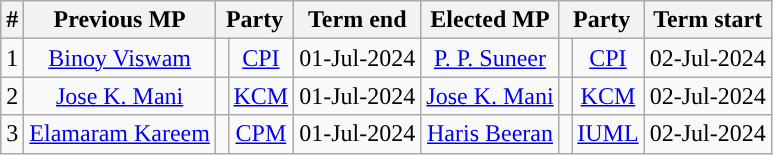<table class="wikitable" style="text-align:center;">
<tr>
<th>#</th>
<th>Previous MP</th>
<th colspan="2">Party</th>
<th>Term end</th>
<th>Elected MP</th>
<th colspan="2">Party</th>
<th>Term start</th>
</tr>
<tr>
<td>1</td>
<td><a href='#'>Binoy Viswam</a></td>
<td width="1px"></td>
<td><a href='#'>CPI</a></td>
<td>01-Jul-2024</td>
<td><a href='#'>P. P. Suneer</a></td>
<td width="1px"></td>
<td><a href='#'>CPI</a></td>
<td>02-Jul-2024</td>
</tr>
<tr>
<td>2</td>
<td><a href='#'>Jose K. Mani</a></td>
<td width="1px"></td>
<td><a href='#'>KCM</a></td>
<td>01-Jul-2024</td>
<td><a href='#'>Jose K. Mani</a></td>
<td width="1px"></td>
<td><a href='#'>KCM</a></td>
<td>02-Jul-2024</td>
</tr>
<tr>
<td>3</td>
<td><a href='#'>Elamaram Kareem</a></td>
<td width="1px"></td>
<td><a href='#'>CPM</a></td>
<td>01-Jul-2024</td>
<td><a href='#'>Haris Beeran</a></td>
<td width="1px"></td>
<td><a href='#'>IUML</a></td>
<td>02-Jul-2024</td>
</tr>
</table>
